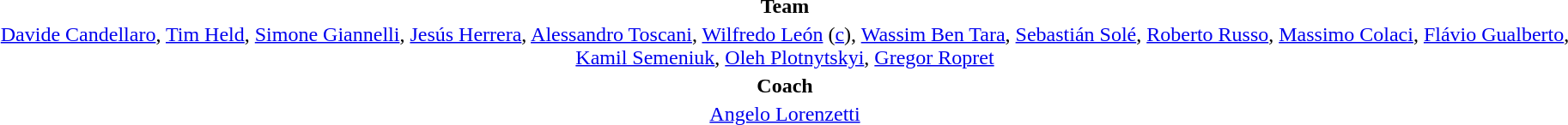<table style="text-align:center; margin-top:2em; margin-left:auto; margin-right:auto">
<tr>
<td><strong>Team</strong></td>
</tr>
<tr>
<td><a href='#'>Davide Candellaro</a>, <a href='#'>Tim Held</a>, <a href='#'>Simone Giannelli</a>, <a href='#'>Jesús Herrera</a>, <a href='#'>Alessandro Toscani</a>, <a href='#'>Wilfredo León</a> (<a href='#'>c</a>), <a href='#'>Wassim Ben Tara</a>, <a href='#'>Sebastián Solé</a>, <a href='#'>Roberto Russo</a>, <a href='#'>Massimo Colaci</a>, <a href='#'>Flávio Gualberto</a>, <a href='#'>Kamil Semeniuk</a>, <a href='#'>Oleh Plotnytskyi</a>, <a href='#'>Gregor Ropret</a></td>
</tr>
<tr>
<td><strong>Coach</strong></td>
</tr>
<tr>
<td> <a href='#'>Angelo Lorenzetti</a></td>
</tr>
</table>
